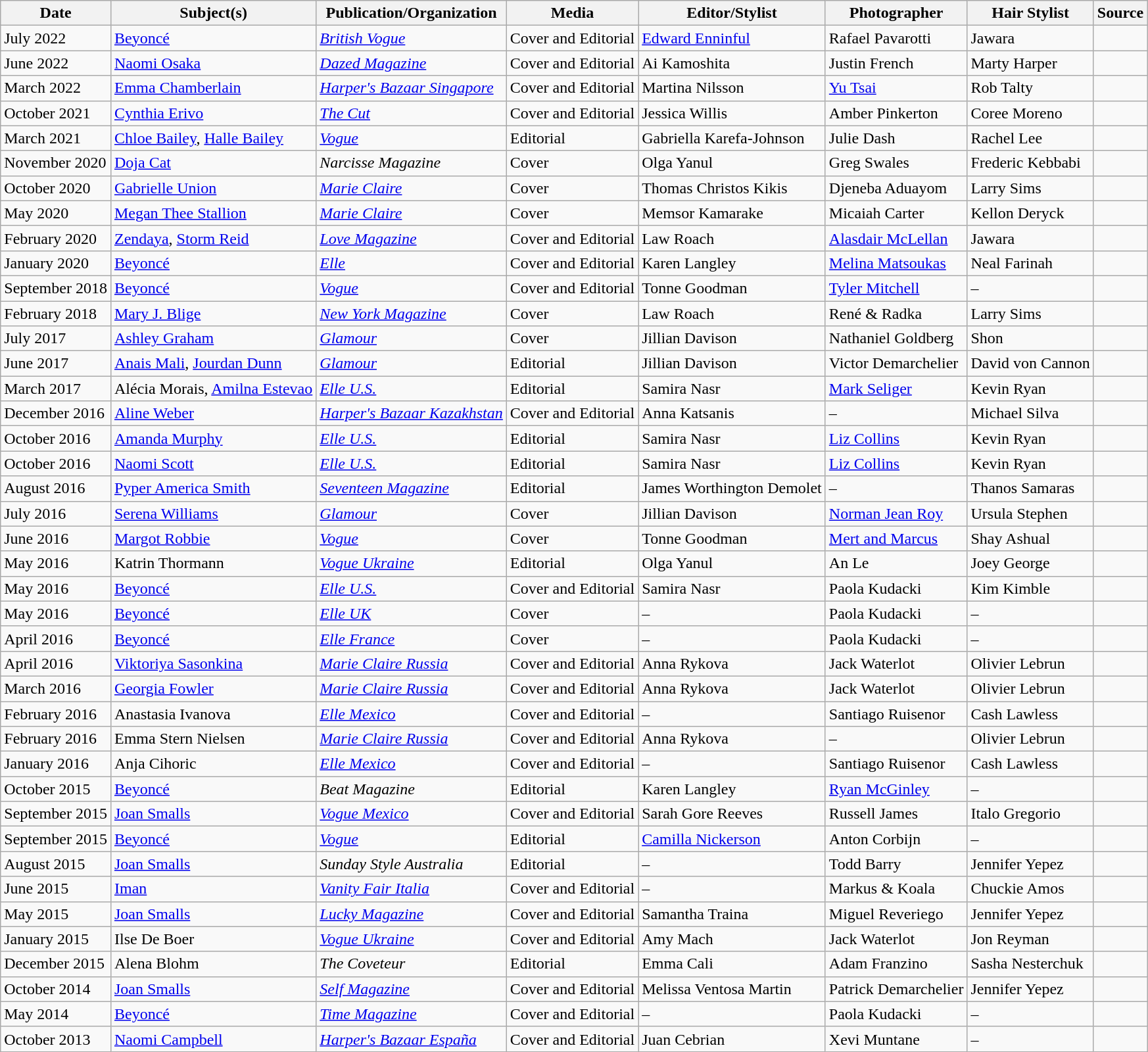<table class="wikitable sortable">
<tr>
<th>Date</th>
<th>Subject(s)</th>
<th>Publication/Organization</th>
<th>Media</th>
<th>Editor/Stylist</th>
<th>Photographer</th>
<th>Hair Stylist</th>
<th>Source</th>
</tr>
<tr>
<td>July 2022</td>
<td><a href='#'>Beyoncé</a></td>
<td><em><a href='#'>British Vogue</a></em></td>
<td>Cover and Editorial</td>
<td><a href='#'>Edward Enninful</a></td>
<td>Rafael Pavarotti</td>
<td>Jawara</td>
<td></td>
</tr>
<tr>
<td>June 2022</td>
<td><a href='#'>Naomi Osaka</a></td>
<td><a href='#'><em>Dazed Magazine</em></a></td>
<td>Cover and Editorial</td>
<td>Ai Kamoshita</td>
<td>Justin French</td>
<td>Marty Harper</td>
<td></td>
</tr>
<tr>
<td>March 2022</td>
<td><a href='#'>Emma Chamberlain</a></td>
<td><a href='#'><em>Harper's Bazaar Singapore</em></a></td>
<td>Cover and Editorial</td>
<td>Martina Nilsson</td>
<td><a href='#'>Yu Tsai</a></td>
<td>Rob Talty</td>
<td></td>
</tr>
<tr>
<td>October 2021</td>
<td><a href='#'>Cynthia Erivo</a></td>
<td><a href='#'><em>The Cut</em></a></td>
<td>Cover and Editorial</td>
<td>Jessica Willis</td>
<td>Amber Pinkerton</td>
<td>Coree Moreno</td>
<td></td>
</tr>
<tr>
<td>March 2021</td>
<td><a href='#'>Chloe Bailey</a>, <a href='#'>Halle Bailey</a></td>
<td><a href='#'><em>Vogue</em></a></td>
<td>Editorial</td>
<td>Gabriella Karefa-Johnson</td>
<td>Julie Dash</td>
<td>Rachel Lee</td>
<td></td>
</tr>
<tr>
<td>November 2020</td>
<td><a href='#'>Doja Cat</a></td>
<td><em>Narcisse Magazine</em></td>
<td>Cover</td>
<td>Olga Yanul</td>
<td>Greg Swales</td>
<td>Frederic Kebbabi</td>
<td></td>
</tr>
<tr>
<td>October 2020</td>
<td><a href='#'>Gabrielle Union</a></td>
<td><em><a href='#'>Marie Claire</a></em></td>
<td>Cover</td>
<td>Thomas Christos Kikis</td>
<td>Djeneba Aduayom</td>
<td>Larry Sims</td>
<td></td>
</tr>
<tr>
<td>May 2020</td>
<td><a href='#'>Megan Thee Stallion</a></td>
<td><em><a href='#'>Marie Claire</a></em></td>
<td>Cover</td>
<td>Memsor Kamarake</td>
<td>Micaiah Carter</td>
<td>Kellon Deryck</td>
<td></td>
</tr>
<tr>
<td>February 2020</td>
<td><a href='#'>Zendaya</a>, <a href='#'>Storm Reid</a></td>
<td><a href='#'><em>Love Magazine</em></a></td>
<td>Cover and Editorial</td>
<td>Law Roach</td>
<td><a href='#'>Alasdair McLellan</a></td>
<td>Jawara</td>
<td></td>
</tr>
<tr>
<td>January 2020</td>
<td><a href='#'>Beyoncé</a></td>
<td><a href='#'><em>Elle</em></a></td>
<td>Cover and Editorial</td>
<td>Karen Langley</td>
<td><a href='#'>Melina Matsoukas</a></td>
<td>Neal Farinah</td>
<td></td>
</tr>
<tr>
<td>September 2018</td>
<td><a href='#'>Beyoncé</a></td>
<td><a href='#'><em>Vogue</em></a></td>
<td>Cover and Editorial</td>
<td>Tonne Goodman</td>
<td><a href='#'>Tyler Mitchell</a></td>
<td>–</td>
<td></td>
</tr>
<tr>
<td>February 2018</td>
<td><a href='#'>Mary J. Blige</a></td>
<td><a href='#'><em>New York Magazine</em></a></td>
<td>Cover</td>
<td>Law Roach</td>
<td>René & Radka</td>
<td>Larry Sims</td>
<td></td>
</tr>
<tr>
<td>July 2017</td>
<td><a href='#'>Ashley Graham</a></td>
<td><a href='#'><em>Glamour</em></a></td>
<td>Cover</td>
<td>Jillian Davison</td>
<td>Nathaniel Goldberg</td>
<td>Shon</td>
<td></td>
</tr>
<tr>
<td>June 2017</td>
<td><a href='#'>Anais Mali</a>, <a href='#'>Jourdan Dunn</a></td>
<td><a href='#'><em>Glamour</em></a></td>
<td>Editorial</td>
<td>Jillian Davison</td>
<td>Victor Demarchelier</td>
<td>David von Cannon</td>
<td></td>
</tr>
<tr>
<td>March 2017</td>
<td>Alécia Morais, <a href='#'>Amilna Estevao</a></td>
<td><a href='#'><em>Elle U.S.</em></a></td>
<td>Editorial</td>
<td>Samira Nasr</td>
<td><a href='#'>Mark Seliger</a></td>
<td>Kevin Ryan</td>
<td></td>
</tr>
<tr>
<td>December 2016</td>
<td><a href='#'>Aline Weber</a></td>
<td><a href='#'><em>Harper's Bazaar Kazakhstan</em></a></td>
<td>Cover and Editorial</td>
<td>Anna Katsanis</td>
<td>–</td>
<td>Michael Silva</td>
<td></td>
</tr>
<tr>
<td>October 2016</td>
<td><a href='#'>Amanda Murphy</a></td>
<td><a href='#'><em>Elle U.S.</em></a></td>
<td>Editorial</td>
<td>Samira Nasr</td>
<td><a href='#'>Liz Collins</a></td>
<td>Kevin Ryan</td>
<td></td>
</tr>
<tr>
<td>October 2016</td>
<td><a href='#'>Naomi Scott</a></td>
<td><a href='#'><em>Elle U.S.</em></a></td>
<td>Editorial</td>
<td>Samira Nasr</td>
<td><a href='#'>Liz Collins</a></td>
<td>Kevin Ryan</td>
<td></td>
</tr>
<tr>
<td>August 2016</td>
<td><a href='#'>Pyper America Smith</a></td>
<td><a href='#'><em>Seventeen Magazine</em></a></td>
<td>Editorial</td>
<td>James Worthington Demolet</td>
<td>–</td>
<td>Thanos Samaras</td>
<td></td>
</tr>
<tr>
<td>July 2016</td>
<td><a href='#'>Serena Williams</a></td>
<td><a href='#'><em>Glamour</em></a></td>
<td>Cover</td>
<td>Jillian Davison</td>
<td><a href='#'>Norman Jean Roy</a></td>
<td>Ursula Stephen</td>
<td></td>
</tr>
<tr>
<td>June 2016</td>
<td><a href='#'>Margot Robbie</a></td>
<td><a href='#'><em>Vogue</em></a></td>
<td>Cover</td>
<td>Tonne Goodman</td>
<td><a href='#'>Mert and Marcus</a></td>
<td>Shay Ashual</td>
<td></td>
</tr>
<tr>
<td>May 2016</td>
<td>Katrin Thormann</td>
<td><em><a href='#'>Vogue Ukraine</a></em></td>
<td>Editorial</td>
<td>Olga Yanul</td>
<td>An Le</td>
<td>Joey George</td>
<td></td>
</tr>
<tr>
<td>May 2016</td>
<td><a href='#'>Beyoncé</a></td>
<td><a href='#'><em>Elle U.S.</em></a></td>
<td>Cover and Editorial</td>
<td>Samira Nasr</td>
<td>Paola Kudacki</td>
<td>Kim Kimble</td>
<td></td>
</tr>
<tr>
<td>May 2016</td>
<td><a href='#'>Beyoncé</a></td>
<td><a href='#'><em>Elle UK</em></a></td>
<td>Cover</td>
<td>–</td>
<td>Paola Kudacki</td>
<td>–</td>
<td></td>
</tr>
<tr>
<td>April 2016</td>
<td><a href='#'>Beyoncé</a></td>
<td><a href='#'><em>Elle France</em></a></td>
<td>Cover</td>
<td>–</td>
<td>Paola Kudacki</td>
<td>–</td>
<td></td>
</tr>
<tr>
<td>April 2016</td>
<td><a href='#'>Viktoriya Sasonkina</a></td>
<td><a href='#'><em>Marie Claire Russia</em></a></td>
<td>Cover and Editorial</td>
<td>Anna Rykova</td>
<td>Jack Waterlot</td>
<td>Olivier Lebrun</td>
<td></td>
</tr>
<tr>
<td>March 2016</td>
<td><a href='#'>Georgia Fowler</a></td>
<td><a href='#'><em>Marie Claire Russia</em></a></td>
<td>Cover and Editorial</td>
<td>Anna Rykova</td>
<td>Jack Waterlot</td>
<td>Olivier Lebrun</td>
<td></td>
</tr>
<tr>
<td>February 2016</td>
<td>Anastasia Ivanova</td>
<td><a href='#'><em>Elle Mexico</em></a></td>
<td>Cover and Editorial</td>
<td>–</td>
<td>Santiago Ruisenor</td>
<td>Cash Lawless</td>
<td></td>
</tr>
<tr>
<td>February 2016</td>
<td>Emma Stern Nielsen</td>
<td><a href='#'><em>Marie Claire Russia</em></a></td>
<td>Cover and Editorial</td>
<td>Anna Rykova</td>
<td>–</td>
<td>Olivier Lebrun</td>
<td></td>
</tr>
<tr>
<td>January 2016</td>
<td>Anja Cihoric</td>
<td><a href='#'><em>Elle Mexico</em></a></td>
<td>Cover and Editorial</td>
<td>–</td>
<td>Santiago Ruisenor</td>
<td>Cash Lawless</td>
<td></td>
</tr>
<tr>
<td>October 2015</td>
<td><a href='#'>Beyoncé</a></td>
<td><em>Beat Magazine</em></td>
<td>Editorial</td>
<td>Karen Langley</td>
<td><a href='#'>Ryan McGinley</a></td>
<td>–</td>
<td></td>
</tr>
<tr>
<td>September 2015</td>
<td><a href='#'>Joan Smalls</a></td>
<td><em><a href='#'>Vogue Mexico</a></em></td>
<td>Cover and Editorial</td>
<td>Sarah Gore Reeves</td>
<td>Russell James</td>
<td>Italo Gregorio</td>
<td></td>
</tr>
<tr>
<td>September 2015</td>
<td><a href='#'>Beyoncé</a></td>
<td><a href='#'><em>Vogue</em></a></td>
<td>Editorial</td>
<td><a href='#'>Camilla Nickerson</a></td>
<td>Anton Corbijn</td>
<td>–</td>
<td></td>
</tr>
<tr>
<td>August 2015</td>
<td><a href='#'>Joan Smalls</a></td>
<td><em>Sunday Style Australia</em></td>
<td>Editorial</td>
<td>–</td>
<td>Todd Barry</td>
<td>Jennifer Yepez</td>
<td></td>
</tr>
<tr>
<td>June 2015</td>
<td><a href='#'>Iman</a></td>
<td><em><a href='#'>Vanity Fair Italia</a></em></td>
<td>Cover and Editorial</td>
<td>–</td>
<td>Markus & Koala</td>
<td>Chuckie Amos</td>
<td></td>
</tr>
<tr>
<td>May 2015</td>
<td><a href='#'>Joan Smalls</a></td>
<td><a href='#'><em>Lucky Magazine</em></a></td>
<td>Cover and Editorial</td>
<td>Samantha Traina</td>
<td>Miguel Reveriego</td>
<td>Jennifer Yepez</td>
<td></td>
</tr>
<tr>
<td>January 2015</td>
<td>Ilse De Boer</td>
<td><em><a href='#'>Vogue Ukraine</a></em></td>
<td>Cover and Editorial</td>
<td>Amy Mach</td>
<td>Jack Waterlot</td>
<td>Jon Reyman</td>
<td></td>
</tr>
<tr>
<td>December 2015</td>
<td>Alena Blohm</td>
<td><em>The Coveteur</em></td>
<td>Editorial</td>
<td>Emma Cali</td>
<td>Adam Franzino</td>
<td>Sasha Nesterchuk</td>
<td></td>
</tr>
<tr>
<td>October 2014</td>
<td><a href='#'>Joan Smalls</a></td>
<td><a href='#'><em>Self Magazine</em></a></td>
<td>Cover and Editorial</td>
<td>Melissa Ventosa Martin</td>
<td>Patrick Demarchelier</td>
<td>Jennifer Yepez</td>
<td></td>
</tr>
<tr>
<td>May 2014</td>
<td><a href='#'>Beyoncé</a></td>
<td><a href='#'><em>Time Magazine</em></a></td>
<td>Cover and Editorial</td>
<td>–</td>
<td>Paola Kudacki</td>
<td>–</td>
<td></td>
</tr>
<tr>
<td>October 2013</td>
<td><a href='#'>Naomi Campbell</a></td>
<td><a href='#'><em>Harper's Bazaar España</em></a></td>
<td>Cover and Editorial</td>
<td>Juan Cebrian</td>
<td>Xevi Muntane</td>
<td>–</td>
<td></td>
</tr>
</table>
